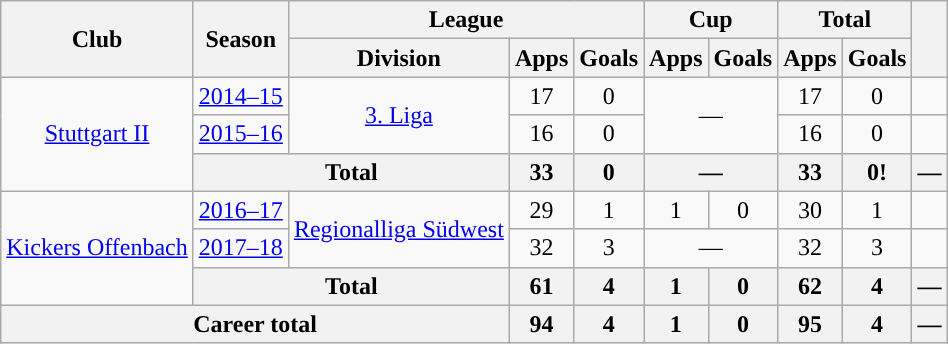<table class="wikitable" style="text-align: center">
<tr>
<th rowspan=2>Club</th>
<th rowspan=2>Season</th>
<th colspan=3>League</th>
<th colspan=2>Cup</th>
<th colspan=2>Total</th>
<th rowspan=2></th>
</tr>
<tr>
<th>Division</th>
<th>Apps</th>
<th>Goals</th>
<th>Apps</th>
<th>Goals</th>
<th>Apps</th>
<th>Goals</th>
</tr>
<tr>
<td rowspan=3><a href='#'>Stuttgart II</a></td>
<td><a href='#'>2014–15</a></td>
<td rowspan=2><a href='#'>3. Liga</a></td>
<td>17</td>
<td>0</td>
<td rowspan=2 colspan=2>—</td>
<td>17</td>
<td>0</td>
<td></td>
</tr>
<tr>
<td><a href='#'>2015–16</a></td>
<td>16</td>
<td>0</td>
<td>16</td>
<td>0</td>
<td></td>
</tr>
<tr>
<th colspan=2>Total</th>
<th>33</th>
<th>0</th>
<th colspan=2>—</th>
<th>33</th>
<th>0!</th>
<th>—</th>
</tr>
<tr>
<td rowspan=3><a href='#'>Kickers Offenbach</a></td>
<td><a href='#'>2016–17</a></td>
<td rowspan=2><a href='#'>Regionalliga Südwest</a></td>
<td>29</td>
<td>1</td>
<td>1</td>
<td>0</td>
<td>30</td>
<td>1</td>
<td></td>
</tr>
<tr>
<td><a href='#'>2017–18</a></td>
<td>32</td>
<td>3</td>
<td colspan=2>—</td>
<td>32</td>
<td>3</td>
<td></td>
</tr>
<tr>
<th colspan=2>Total</th>
<th>61</th>
<th>4</th>
<th>1</th>
<th>0</th>
<th>62</th>
<th>4</th>
<th>—</th>
</tr>
<tr>
<th colspan=3>Career total</th>
<th>94</th>
<th>4</th>
<th>1</th>
<th>0</th>
<th>95</th>
<th>4</th>
<th>—</th>
</tr>
</table>
